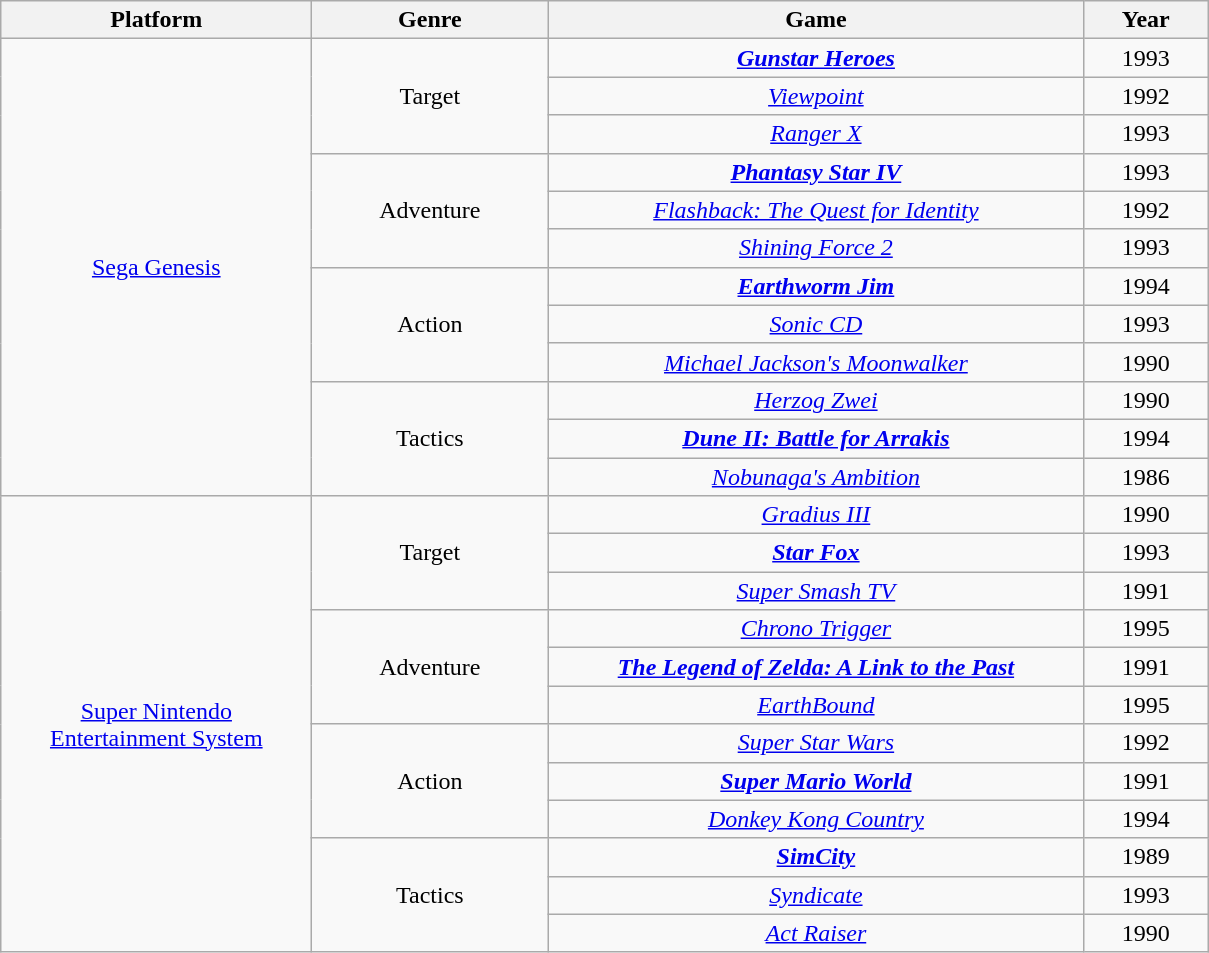<table class="wikitable" style="text-align: center;">
<tr>
<th width = 200>Platform</th>
<th width = 150>Genre</th>
<th width = 350>Game</th>
<th width = 75>Year</th>
</tr>
<tr>
<td rowspan="12"><a href='#'>Sega Genesis</a></td>
<td rowspan="3">Target</td>
<td><strong><em><a href='#'>Gunstar Heroes</a></em></strong></td>
<td>1993</td>
</tr>
<tr>
<td><em><a href='#'>Viewpoint</a></em></td>
<td>1992</td>
</tr>
<tr>
<td><em><a href='#'>Ranger X</a></em></td>
<td>1993</td>
</tr>
<tr>
<td rowspan="3">Adventure</td>
<td><strong><em><a href='#'>Phantasy Star IV</a></em></strong></td>
<td>1993</td>
</tr>
<tr>
<td><em><a href='#'>Flashback: The Quest for Identity</a></em></td>
<td>1992</td>
</tr>
<tr>
<td><em><a href='#'>Shining Force 2</a></em></td>
<td>1993</td>
</tr>
<tr>
<td rowspan="3">Action</td>
<td><strong><em><a href='#'>Earthworm Jim</a></em></strong></td>
<td>1994</td>
</tr>
<tr>
<td><em><a href='#'>Sonic CD</a></em></td>
<td>1993</td>
</tr>
<tr>
<td><em><a href='#'>Michael Jackson's Moonwalker</a></em></td>
<td>1990</td>
</tr>
<tr>
<td rowspan="3">Tactics</td>
<td><em><a href='#'>Herzog Zwei</a></em></td>
<td>1990</td>
</tr>
<tr>
<td><strong><em><a href='#'>Dune II: Battle for Arrakis</a></em></strong></td>
<td>1994</td>
</tr>
<tr>
<td><em><a href='#'>Nobunaga's Ambition</a></em></td>
<td>1986</td>
</tr>
<tr>
<td rowspan="12"><a href='#'>Super Nintendo<br>Entertainment System</a></td>
<td rowspan="3">Target</td>
<td><em><a href='#'>Gradius III</a></em></td>
<td>1990</td>
</tr>
<tr>
<td><strong><em><a href='#'>Star Fox</a></em></strong></td>
<td>1993</td>
</tr>
<tr>
<td><em><a href='#'>Super Smash TV</a></em></td>
<td>1991</td>
</tr>
<tr>
<td rowspan="3">Adventure</td>
<td><em><a href='#'>Chrono Trigger</a></em></td>
<td>1995</td>
</tr>
<tr>
<td><strong><em><a href='#'>The Legend of Zelda: A Link to the Past</a></em></strong></td>
<td>1991</td>
</tr>
<tr>
<td><em><a href='#'>EarthBound</a></em></td>
<td>1995</td>
</tr>
<tr>
<td rowspan="3">Action</td>
<td><em><a href='#'>Super Star Wars</a></em></td>
<td>1992</td>
</tr>
<tr>
<td><strong><em><a href='#'>Super Mario World</a></em></strong></td>
<td>1991</td>
</tr>
<tr>
<td><em><a href='#'>Donkey Kong Country</a></em></td>
<td>1994</td>
</tr>
<tr>
<td rowspan="3">Tactics</td>
<td><strong><em><a href='#'>SimCity</a></em></strong></td>
<td>1989</td>
</tr>
<tr>
<td><em><a href='#'>Syndicate</a></em></td>
<td>1993</td>
</tr>
<tr>
<td><em><a href='#'>Act Raiser</a></em></td>
<td>1990</td>
</tr>
</table>
